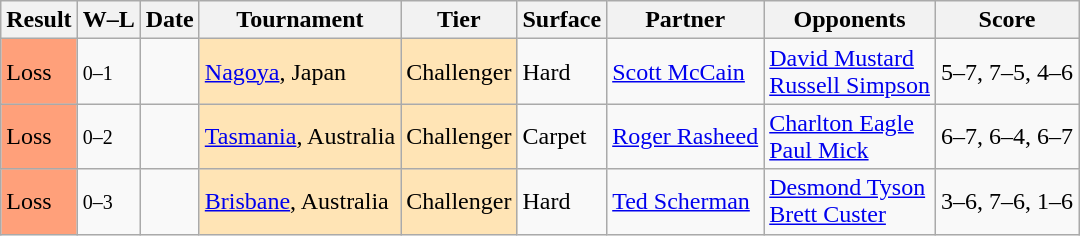<table class="sortable wikitable">
<tr>
<th>Result</th>
<th class="unsortable">W–L</th>
<th>Date</th>
<th>Tournament</th>
<th>Tier</th>
<th>Surface</th>
<th>Partner</th>
<th>Opponents</th>
<th class="unsortable">Score</th>
</tr>
<tr>
<td style="background:#ffa07a;">Loss</td>
<td><small>0–1</small></td>
<td></td>
<td style="background:moccasin;"><a href='#'>Nagoya</a>, Japan</td>
<td style="background:moccasin;">Challenger</td>
<td>Hard</td>
<td> <a href='#'>Scott McCain</a></td>
<td> <a href='#'>David Mustard</a> <br>  <a href='#'>Russell Simpson</a></td>
<td>5–7, 7–5, 4–6</td>
</tr>
<tr>
<td style="background:#ffa07a;">Loss</td>
<td><small>0–2</small></td>
<td></td>
<td style="background:moccasin;"><a href='#'>Tasmania</a>, Australia</td>
<td style="background:moccasin;">Challenger</td>
<td>Carpet</td>
<td> <a href='#'>Roger Rasheed</a></td>
<td> <a href='#'>Charlton Eagle</a> <br>  <a href='#'>Paul Mick</a></td>
<td>6–7, 6–4, 6–7</td>
</tr>
<tr>
<td style="background:#ffa07a;">Loss</td>
<td><small>0–3</small></td>
<td></td>
<td style="background:moccasin;"><a href='#'>Brisbane</a>, Australia</td>
<td style="background:moccasin;">Challenger</td>
<td>Hard</td>
<td> <a href='#'>Ted Scherman</a></td>
<td> <a href='#'>Desmond Tyson</a> <br>  <a href='#'>Brett Custer</a></td>
<td>3–6, 7–6, 1–6</td>
</tr>
</table>
